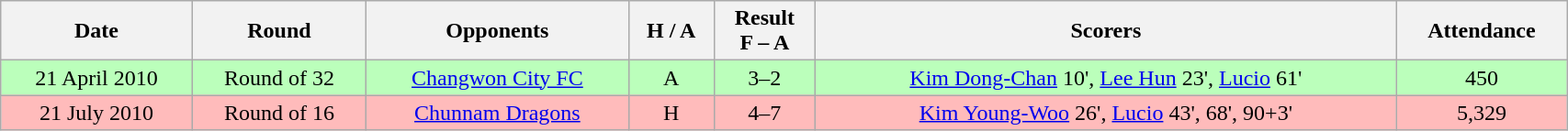<table class="wikitable" style="text-align:center; width:90%;">
<tr>
<th>Date</th>
<th>Round</th>
<th>Opponents</th>
<th>H / A</th>
<th>Result<br>F – A</th>
<th>Scorers</th>
<th>Attendance</th>
</tr>
<tr style="background:#bfb;">
<td>21 April 2010</td>
<td>Round of 32</td>
<td><a href='#'>Changwon City FC</a></td>
<td>A</td>
<td>3–2</td>
<td><a href='#'>Kim Dong-Chan</a> 10', <a href='#'>Lee Hun</a> 23', <a href='#'>Lucio</a> 61'</td>
<td>450</td>
</tr>
<tr style="background:#fbb;">
<td>21 July 2010</td>
<td>Round of 16</td>
<td><a href='#'>Chunnam Dragons</a></td>
<td>H</td>
<td>4–7</td>
<td><a href='#'>Kim Young-Woo</a> 26', <a href='#'>Lucio</a> 43', 68', 90+3'</td>
<td>5,329</td>
</tr>
</table>
